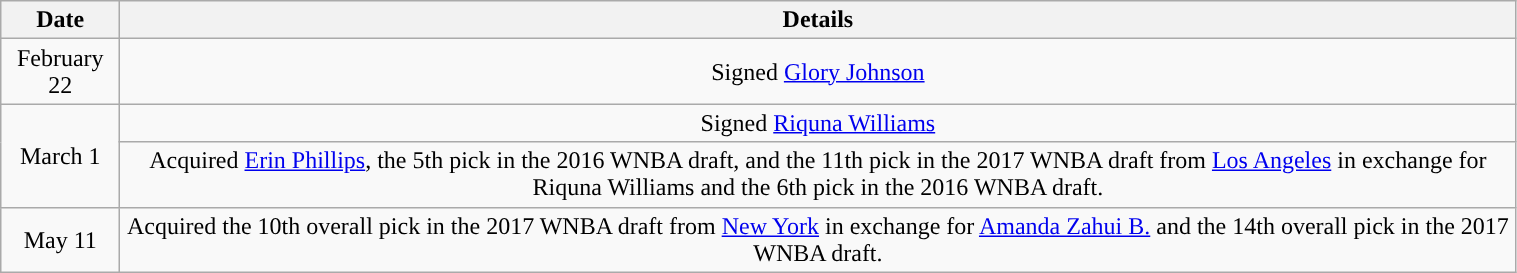<table class="wikitable" style="width:80%; text-align: center">
<tr>
<th>Date</th>
<th>Details</th>
</tr>
<tr>
<td>February 22</td>
<td>Signed <a href='#'>Glory Johnson</a></td>
</tr>
<tr>
<td rowspan=2>March 1</td>
<td>Signed <a href='#'>Riquna Williams</a></td>
</tr>
<tr>
<td>Acquired <a href='#'>Erin Phillips</a>, the 5th pick in the 2016 WNBA draft, and the 11th pick in the 2017 WNBA draft from <a href='#'>Los Angeles</a> in exchange for Riquna Williams and the 6th pick in the 2016 WNBA draft.</td>
</tr>
<tr>
<td>May 11</td>
<td>Acquired the 10th overall pick in the 2017 WNBA draft from <a href='#'>New York</a> in exchange for <a href='#'>Amanda Zahui B.</a> and the 14th overall pick in the 2017 WNBA draft.</td>
</tr>
</table>
